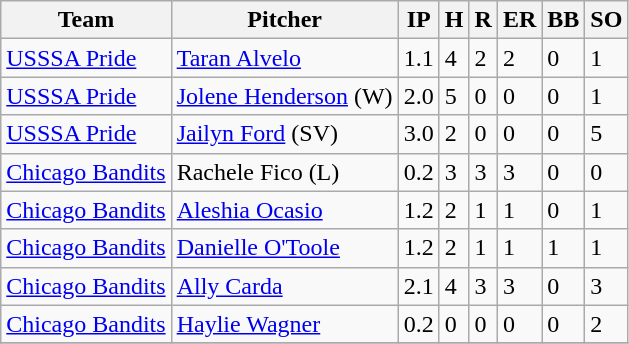<table class="wikitable">
<tr>
<th>Team</th>
<th>Pitcher</th>
<th>IP</th>
<th>H</th>
<th>R</th>
<th>ER</th>
<th>BB</th>
<th>SO</th>
</tr>
<tr>
<td><a href='#'>USSSA Pride</a></td>
<td><a href='#'>Taran Alvelo</a></td>
<td>1.1</td>
<td>4</td>
<td>2</td>
<td>2</td>
<td>0</td>
<td>1</td>
</tr>
<tr>
<td><a href='#'>USSSA Pride</a></td>
<td><a href='#'>Jolene Henderson</a> (W)</td>
<td>2.0</td>
<td>5</td>
<td>0</td>
<td>0</td>
<td>0</td>
<td>1</td>
</tr>
<tr>
<td><a href='#'>USSSA Pride</a></td>
<td><a href='#'>Jailyn Ford</a> (SV)</td>
<td>3.0</td>
<td>2</td>
<td>0</td>
<td>0</td>
<td>0</td>
<td>5</td>
</tr>
<tr>
<td><a href='#'>Chicago Bandits</a></td>
<td>Rachele Fico (L)</td>
<td>0.2</td>
<td>3</td>
<td>3</td>
<td>3</td>
<td>0</td>
<td>0</td>
</tr>
<tr>
<td><a href='#'>Chicago Bandits</a></td>
<td><a href='#'>Aleshia Ocasio</a></td>
<td>1.2</td>
<td>2</td>
<td>1</td>
<td>1</td>
<td>0</td>
<td>1</td>
</tr>
<tr>
<td><a href='#'>Chicago Bandits</a></td>
<td><a href='#'>Danielle O'Toole</a></td>
<td>1.2</td>
<td>2</td>
<td>1</td>
<td>1</td>
<td>1</td>
<td>1</td>
</tr>
<tr>
<td><a href='#'>Chicago Bandits</a></td>
<td><a href='#'>Ally Carda</a></td>
<td>2.1</td>
<td>4</td>
<td>3</td>
<td>3</td>
<td>0</td>
<td>3</td>
</tr>
<tr>
<td><a href='#'>Chicago Bandits</a></td>
<td><a href='#'>Haylie Wagner</a></td>
<td>0.2</td>
<td>0</td>
<td>0</td>
<td>0</td>
<td>0</td>
<td>2</td>
</tr>
<tr>
</tr>
</table>
